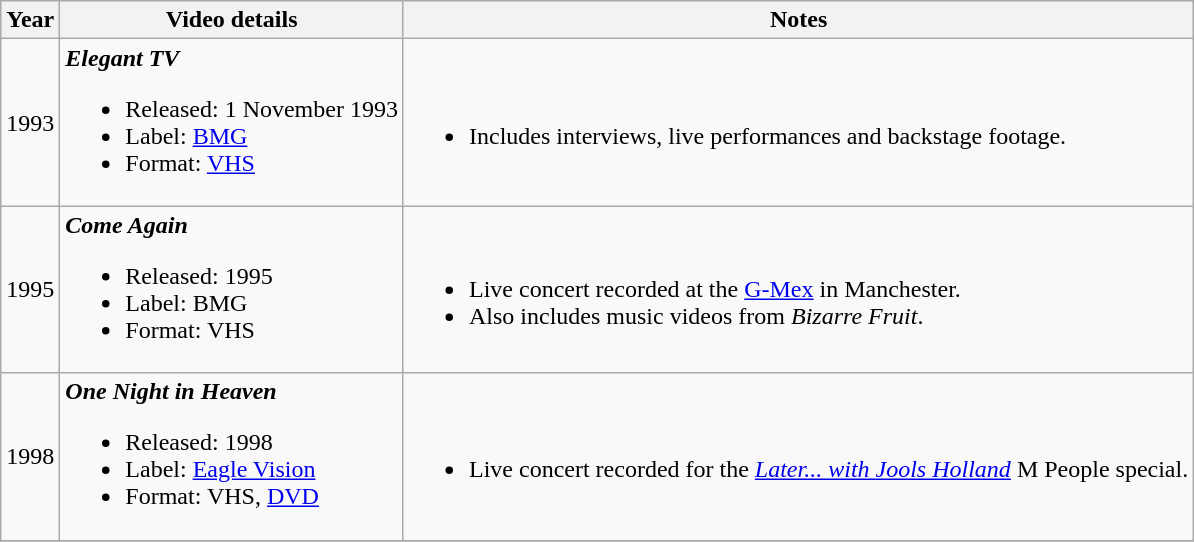<table class="wikitable">
<tr>
<th>Year</th>
<th>Video details</th>
<th>Notes</th>
</tr>
<tr>
<td>1993</td>
<td><strong><em>Elegant TV</em></strong><br><ul><li>Released: 1 November 1993</li><li>Label: <a href='#'>BMG</a></li><li>Format: <a href='#'>VHS</a></li></ul></td>
<td><br><ul><li>Includes interviews, live performances and backstage footage.</li></ul></td>
</tr>
<tr>
<td>1995</td>
<td><strong><em>Come Again</em></strong><br><ul><li>Released: 1995</li><li>Label: BMG</li><li>Format: VHS</li></ul></td>
<td><br><ul><li>Live concert recorded at the <a href='#'>G-Mex</a> in Manchester.</li><li>Also includes music videos from <em>Bizarre Fruit</em>.</li></ul></td>
</tr>
<tr>
<td>1998</td>
<td><strong><em>One Night in Heaven</em></strong><br><ul><li>Released: 1998</li><li>Label: <a href='#'>Eagle Vision</a></li><li>Format: VHS, <a href='#'>DVD</a></li></ul></td>
<td><br><ul><li>Live concert recorded for the <em><a href='#'>Later... with Jools Holland</a></em> M People special.</li></ul></td>
</tr>
<tr>
</tr>
</table>
